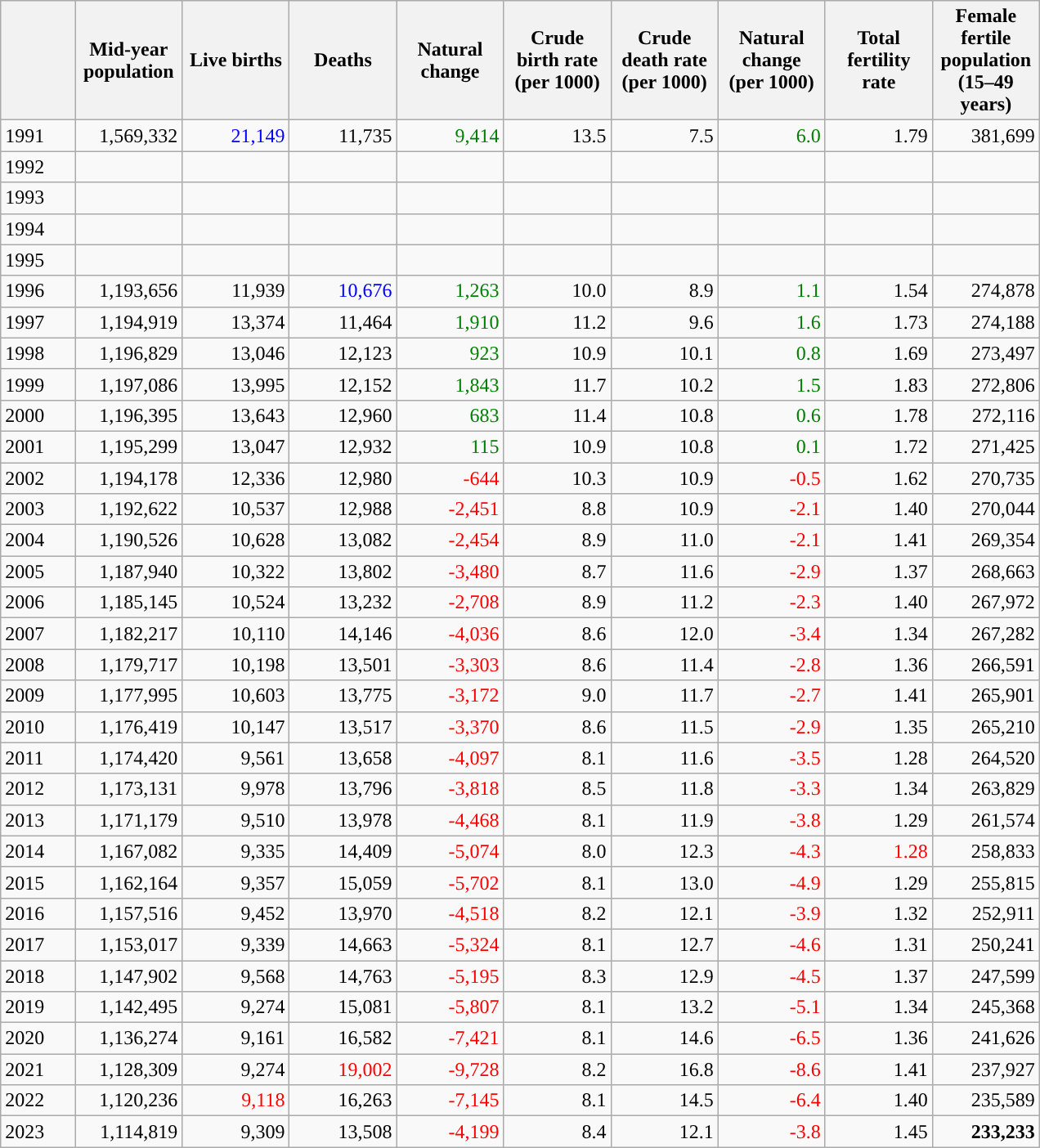<table class="wikitable sortable collapsible collapsed">
<tr>
<th style="width:40pt;"></th>
<th style="width:60pt;">Mid-year population</th>
<th style="width:60pt;">Live births</th>
<th style="width:60pt;">Deaths</th>
<th style="width:60pt;">Natural change</th>
<th style="width:60pt;">Crude birth rate (per 1000)</th>
<th style="width:60pt;">Crude death rate (per 1000)</th>
<th style="width:60pt;">Natural change (per 1000)</th>
<th style="width:60pt;">Total fertility rate</th>
<th style="width:60pt;">Female fertile population (15–49 years)</th>
</tr>
<tr>
<td>1991</td>
<td style="text-align:right;">1,569,332</td>
<td style="text-align:right; color:blue;">21,149</td>
<td style="text-align:right;">11,735</td>
<td style="text-align:right; color:green;">9,414</td>
<td style="text-align:right;">13.5</td>
<td style="text-align:right;">7.5</td>
<td style="text-align:right; color:green;">6.0</td>
<td style="text-align:right;">1.79</td>
<td style="text-align:right;">381,699</td>
</tr>
<tr>
<td>1992</td>
<td style="text-align:right;"></td>
<td style="text-align:right;"></td>
<td style="text-align:right;"></td>
<td style="text-align:right; color:green;"></td>
<td style="text-align:right;"></td>
<td style="text-align:right;"></td>
<td style="text-align:right; color:green;"></td>
<td style="text-align:right;"></td>
<td style="text-align:right;"></td>
</tr>
<tr>
<td>1993</td>
<td style="text-align:right;"></td>
<td style="text-align:right;"></td>
<td style="text-align:right;"></td>
<td style="text-align:right; color:green;"></td>
<td style="text-align:right;"></td>
<td style="text-align:right;"></td>
<td style="text-align:right; color:green;"></td>
<td style="text-align:right;"></td>
<td style="text-align:right;"></td>
</tr>
<tr>
<td>1994</td>
<td style="text-align:right;"></td>
<td style="text-align:right;"></td>
<td style="text-align:right;"></td>
<td style="text-align:right; color:green;"></td>
<td style="text-align:right;"></td>
<td style="text-align:right;"></td>
<td style="text-align:right; color:green;"></td>
<td style="text-align:right;"></td>
<td style="text-align:right;"></td>
</tr>
<tr>
<td>1995</td>
<td style="text-align:right;"></td>
<td style="text-align:right;"></td>
<td style="text-align:right;"></td>
<td style="text-align:right; color:green;"></td>
<td style="text-align:right;"></td>
<td style="text-align:right;"></td>
<td style="text-align:right; color:green;"></td>
<td style="text-align:right;"></td>
<td style="text-align:right;"></td>
</tr>
<tr>
<td>1996</td>
<td style="text-align:right;">1,193,656</td>
<td style="text-align:right;">11,939</td>
<td style="text-align:right; color:blue;">10,676</td>
<td style="text-align:right; color:green;">1,263</td>
<td style="text-align:right;">10.0</td>
<td style="text-align:right;">8.9</td>
<td style="text-align:right; color:green;">1.1</td>
<td style="text-align:right;">1.54</td>
<td style="text-align:right;">274,878</td>
</tr>
<tr>
<td>1997</td>
<td style="text-align:right;">1,194,919</td>
<td style="text-align:right;">13,374</td>
<td style="text-align:right;">11,464</td>
<td style="text-align:right; color:green;">1,910</td>
<td style="text-align:right;">11.2</td>
<td style="text-align:right;">9.6</td>
<td style="text-align:right; color:green;">1.6</td>
<td style="text-align:right;">1.73</td>
<td style="text-align:right;">274,188</td>
</tr>
<tr>
<td>1998</td>
<td style="text-align:right;">1,196,829</td>
<td style="text-align:right;">13,046</td>
<td style="text-align:right;">12,123</td>
<td style="text-align:right; color:green;">923</td>
<td style="text-align:right;">10.9</td>
<td style="text-align:right;">10.1</td>
<td style="text-align:right; color:green;">0.8</td>
<td style="text-align:right;">1.69</td>
<td style="text-align:right;">273,497</td>
</tr>
<tr>
<td>1999</td>
<td style="text-align:right;">1,197,086</td>
<td style="text-align:right;">13,995</td>
<td style="text-align:right;">12,152</td>
<td style="text-align:right; color:green;">1,843</td>
<td style="text-align:right;">11.7</td>
<td style="text-align:right;">10.2</td>
<td style="text-align:right; color:green;">1.5</td>
<td style="text-align:right;">1.83</td>
<td style="text-align:right;">272,806</td>
</tr>
<tr>
<td>2000</td>
<td style="text-align:right;">1,196,395</td>
<td style="text-align:right;">13,643</td>
<td style="text-align:right;">12,960</td>
<td style="text-align:right; color:green;">683</td>
<td style="text-align:right;">11.4</td>
<td style="text-align:right;">10.8</td>
<td style="text-align:right; color:green;">0.6</td>
<td style="text-align:right;">1.78</td>
<td style="text-align:right;">272,116</td>
</tr>
<tr>
<td>2001</td>
<td style="text-align:right;">1,195,299</td>
<td style="text-align:right;">13,047</td>
<td style="text-align:right;">12,932</td>
<td style="text-align:right; color:green;">115</td>
<td style="text-align:right;">10.9</td>
<td style="text-align:right;">10.8</td>
<td style="text-align:right; color:green;">0.1</td>
<td style="text-align:right;">1.72</td>
<td style="text-align:right;">271,425</td>
</tr>
<tr>
<td>2002</td>
<td style="text-align:right;">1,194,178</td>
<td style="text-align:right;">12,336</td>
<td style="text-align:right;">12,980</td>
<td style="text-align:right; color:red;">-644</td>
<td style="text-align:right;">10.3</td>
<td style="text-align:right;">10.9</td>
<td style="text-align:right; color:red;">-0.5</td>
<td style="text-align:right;">1.62</td>
<td style="text-align:right;">270,735</td>
</tr>
<tr>
<td>2003</td>
<td style="text-align:right;">1,192,622</td>
<td style="text-align:right;">10,537</td>
<td style="text-align:right;">12,988</td>
<td style="text-align:right; color:red;">-2,451</td>
<td style="text-align:right;">8.8</td>
<td style="text-align:right;">10.9</td>
<td style="text-align:right; color:red;">-2.1</td>
<td style="text-align:right;">1.40</td>
<td style="text-align:right;">270,044</td>
</tr>
<tr>
<td>2004</td>
<td style="text-align:right;">1,190,526</td>
<td style="text-align:right;">10,628</td>
<td style="text-align:right;">13,082</td>
<td style="text-align:right; color:red;">-2,454</td>
<td style="text-align:right;">8.9</td>
<td style="text-align:right;">11.0</td>
<td style="text-align:right; color:red;">-2.1</td>
<td style="text-align:right;">1.41</td>
<td style="text-align:right;">269,354</td>
</tr>
<tr>
<td>2005</td>
<td style="text-align:right;">1,187,940</td>
<td style="text-align:right;">10,322</td>
<td style="text-align:right;">13,802</td>
<td style="text-align:right; color:red;">-3,480</td>
<td style="text-align:right;">8.7</td>
<td style="text-align:right;">11.6</td>
<td style="text-align:right; color:red;">-2.9</td>
<td style="text-align:right;">1.37</td>
<td style="text-align:right;">268,663</td>
</tr>
<tr>
<td>2006</td>
<td style="text-align:right;">1,185,145</td>
<td style="text-align:right;">10,524</td>
<td style="text-align:right;">13,232</td>
<td style="text-align:right; color:red;">-2,708</td>
<td style="text-align:right;">8.9</td>
<td style="text-align:right;">11.2</td>
<td style="text-align:right; color:red;">-2.3</td>
<td style="text-align:right;">1.40</td>
<td style="text-align:right;">267,972</td>
</tr>
<tr>
<td>2007</td>
<td style="text-align:right;">1,182,217</td>
<td style="text-align:right;">10,110</td>
<td style="text-align:right;">14,146</td>
<td style="text-align:right; color:red;">-4,036</td>
<td style="text-align:right;">8.6</td>
<td style="text-align:right;">12.0</td>
<td style="text-align:right; color:red;">-3.4</td>
<td style="text-align:right;">1.34</td>
<td style="text-align:right;">267,282</td>
</tr>
<tr>
<td>2008</td>
<td style="text-align:right;">1,179,717</td>
<td style="text-align:right;">10,198</td>
<td style="text-align:right;">13,501</td>
<td style="text-align:right; color:red;">-3,303</td>
<td style="text-align:right;">8.6</td>
<td style="text-align:right;">11.4</td>
<td style="text-align:right; color:red;">-2.8</td>
<td style="text-align:right;">1.36</td>
<td style="text-align:right;">266,591</td>
</tr>
<tr>
<td>2009</td>
<td style="text-align:right;">1,177,995</td>
<td style="text-align:right;">10,603</td>
<td style="text-align:right;">13,775</td>
<td style="text-align:right; color:red;">-3,172</td>
<td style="text-align:right;">9.0</td>
<td style="text-align:right;">11.7</td>
<td style="text-align:right; color:red;">-2.7</td>
<td style="text-align:right;">1.41</td>
<td style="text-align:right;">265,901</td>
</tr>
<tr>
<td>2010</td>
<td style="text-align:right;">1,176,419</td>
<td style="text-align:right;">10,147</td>
<td style="text-align:right;">13,517</td>
<td style="text-align:right; color:red;">-3,370</td>
<td style="text-align:right;">8.6</td>
<td style="text-align:right;">11.5</td>
<td style="text-align:right; color:red;">-2.9</td>
<td style="text-align:right;">1.35</td>
<td style="text-align:right;">265,210</td>
</tr>
<tr>
<td>2011</td>
<td style="text-align:right;">1,174,420</td>
<td style="text-align:right;">9,561</td>
<td style="text-align:right;">13,658</td>
<td style="text-align:right; color:red;">-4,097</td>
<td style="text-align:right;">8.1</td>
<td style="text-align:right;">11.6</td>
<td style="text-align:right; color:red;">-3.5</td>
<td style="text-align:right;">1.28</td>
<td style="text-align:right;">264,520</td>
</tr>
<tr>
<td>2012</td>
<td style="text-align:right;">1,173,131</td>
<td style="text-align:right;">9,978</td>
<td style="text-align:right;">13,796</td>
<td style="text-align:right; color:red;">-3,818</td>
<td style="text-align:right;">8.5</td>
<td style="text-align:right;">11.8</td>
<td style="text-align:right; color:red;">-3.3</td>
<td style="text-align:right;">1.34</td>
<td style="text-align:right;">263,829</td>
</tr>
<tr>
<td>2013</td>
<td style="text-align:right;">1,171,179</td>
<td style="text-align:right;">9,510</td>
<td style="text-align:right;">13,978</td>
<td style="text-align:right; color:red;">-4,468</td>
<td style="text-align:right;">8.1</td>
<td style="text-align:right;">11.9</td>
<td style="text-align:right; color:red;">-3.8</td>
<td style="text-align:right;">1.29</td>
<td style="text-align:right;">261,574</td>
</tr>
<tr>
<td>2014</td>
<td style="text-align:right;">1,167,082</td>
<td style="text-align:right;">9,335</td>
<td style="text-align:right;">14,409</td>
<td style="text-align:right; color:red;">-5,074</td>
<td style="text-align:right;">8.0</td>
<td style="text-align:right;">12.3</td>
<td style="text-align:right; color:red;">-4.3</td>
<td style="text-align:right; color:red;">1.28</td>
<td style="text-align:right;">258,833</td>
</tr>
<tr>
<td>2015</td>
<td style="text-align:right;">1,162,164</td>
<td style="text-align:right;">9,357</td>
<td style="text-align:right;">15,059</td>
<td style="text-align:right; color:red;">-5,702</td>
<td style="text-align:right;">8.1</td>
<td style="text-align:right;">13.0</td>
<td style="text-align:right; color:red;">-4.9</td>
<td style="text-align:right;">1.29</td>
<td style="text-align:right;">255,815</td>
</tr>
<tr>
<td>2016</td>
<td style="text-align:right;">1,157,516</td>
<td style="text-align:right;">9,452</td>
<td style="text-align:right;">13,970</td>
<td style="text-align:right; color:red;">-4,518</td>
<td style="text-align:right;">8.2</td>
<td style="text-align:right;">12.1</td>
<td style="text-align:right; color:red;">-3.9</td>
<td style="text-align:right;">1.32</td>
<td style="text-align:right;">252,911</td>
</tr>
<tr>
<td>2017</td>
<td style="text-align:right;">1,153,017</td>
<td style="text-align:right;">9,339</td>
<td style="text-align:right;">14,663</td>
<td style="text-align:right; color:red;">-5,324</td>
<td style="text-align:right;">8.1</td>
<td style="text-align:right;">12.7</td>
<td style="text-align:right; color:red;">-4.6</td>
<td style="text-align:right;">1.31</td>
<td style="text-align:right;">250,241</td>
</tr>
<tr>
<td>2018</td>
<td style="text-align:right;">1,147,902</td>
<td style="text-align:right;">9,568</td>
<td style="text-align:right;">14,763</td>
<td style="text-align:right; color:red;">-5,195</td>
<td style="text-align:right;">8.3</td>
<td style="text-align:right;">12.9</td>
<td style="text-align:right; color:red;">-4.5</td>
<td style="text-align:right;">1.37</td>
<td style="text-align:right;">247,599</td>
</tr>
<tr>
<td>2019</td>
<td style="text-align:right;">1,142,495</td>
<td style="text-align:right;">9,274</td>
<td style="text-align:right;">15,081</td>
<td style="text-align:right; color:red;">-5,807</td>
<td style="text-align:right;">8.1</td>
<td style="text-align:right;">13.2</td>
<td style="text-align:right; color:red;">-5.1</td>
<td style="text-align:right;">1.34</td>
<td style="text-align:right;">245,368</td>
</tr>
<tr>
<td>2020</td>
<td style="text-align:right;">1,136,274</td>
<td style="text-align:right;">9,161</td>
<td style="text-align:right;">16,582</td>
<td style="text-align:right; color:red;">-7,421</td>
<td style="text-align:right;">8.1</td>
<td style="text-align:right;">14.6</td>
<td style="text-align:right; color:red;">-6.5</td>
<td style="text-align:right;">1.36</td>
<td style="text-align:right;">241,626</td>
</tr>
<tr>
<td>2021</td>
<td style="text-align:right;">1,128,309</td>
<td style="text-align:right;">9,274</td>
<td style="text-align:right; color:red;">19,002</td>
<td style="text-align:right; color:red;">-9,728</td>
<td style="text-align:right;">8.2</td>
<td style="text-align:right;">16.8</td>
<td style="text-align:right; color:red;">-8.6</td>
<td style="text-align:right;">1.41</td>
<td style="text-align:right;">237,927</td>
</tr>
<tr>
<td>2022</td>
<td style="text-align:right;">1,120,236</td>
<td style="text-align:right; color:red;">9,118</td>
<td style="text-align:right;">16,263</td>
<td style="text-align:right; color:red;">-7,145</td>
<td style="text-align:right;">8.1</td>
<td style="text-align:right;">14.5</td>
<td style="text-align:right; color:red;">-6.4</td>
<td style="text-align:right;">1.40</td>
<td style="text-align:right;">235,589</td>
</tr>
<tr>
<td>2023</td>
<td style="text-align:right;">1,114,819</td>
<td style="text-align:right;">9,309</td>
<td style="text-align:right;">13,508</td>
<td style="text-align:right; color:red;">-4,199</td>
<td style="text-align:right;">8.4</td>
<td style="text-align:right;">12.1</td>
<td style="text-align:right; color:red;">-3.8</td>
<td style="text-align:right;">1.45</td>
<td style="text-align:right;"><strong>233,233</strong></td>
</tr>
</table>
